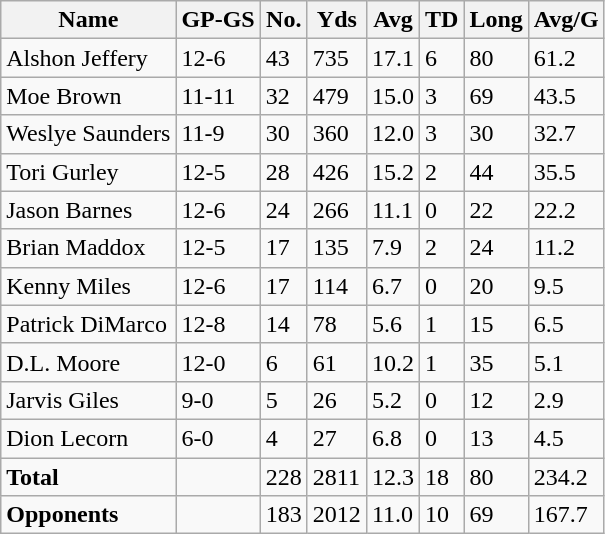<table class="wikitable" style="white-space:nowrap;">
<tr>
<th>Name</th>
<th>GP-GS</th>
<th>No.</th>
<th>Yds</th>
<th>Avg</th>
<th>TD</th>
<th>Long</th>
<th>Avg/G</th>
</tr>
<tr>
<td>Alshon Jeffery</td>
<td>12-6</td>
<td>43</td>
<td>735</td>
<td>17.1</td>
<td>6</td>
<td>80</td>
<td>61.2</td>
</tr>
<tr>
<td>Moe Brown</td>
<td>11-11</td>
<td>32</td>
<td>479</td>
<td>15.0</td>
<td>3</td>
<td>69</td>
<td>43.5</td>
</tr>
<tr>
<td>Weslye Saunders</td>
<td>11-9</td>
<td>30</td>
<td>360</td>
<td>12.0</td>
<td>3</td>
<td>30</td>
<td>32.7</td>
</tr>
<tr>
<td>Tori Gurley</td>
<td>12-5</td>
<td>28</td>
<td>426</td>
<td>15.2</td>
<td>2</td>
<td>44</td>
<td>35.5</td>
</tr>
<tr>
<td>Jason Barnes</td>
<td>12-6</td>
<td>24</td>
<td>266</td>
<td>11.1</td>
<td>0</td>
<td>22</td>
<td>22.2</td>
</tr>
<tr>
<td>Brian Maddox</td>
<td>12-5</td>
<td>17</td>
<td>135</td>
<td>7.9</td>
<td>2</td>
<td>24</td>
<td>11.2</td>
</tr>
<tr>
<td>Kenny Miles</td>
<td>12-6</td>
<td>17</td>
<td>114</td>
<td>6.7</td>
<td>0</td>
<td>20</td>
<td>9.5</td>
</tr>
<tr>
<td>Patrick DiMarco</td>
<td>12-8</td>
<td>14</td>
<td>78</td>
<td>5.6</td>
<td>1</td>
<td>15</td>
<td>6.5</td>
</tr>
<tr>
<td>D.L. Moore</td>
<td>12-0</td>
<td>6</td>
<td>61</td>
<td>10.2</td>
<td>1</td>
<td>35</td>
<td>5.1</td>
</tr>
<tr>
<td>Jarvis Giles</td>
<td>9-0</td>
<td>5</td>
<td>26</td>
<td>5.2</td>
<td>0</td>
<td>12</td>
<td>2.9</td>
</tr>
<tr>
<td>Dion Lecorn</td>
<td>6-0</td>
<td>4</td>
<td>27</td>
<td>6.8</td>
<td>0</td>
<td>13</td>
<td>4.5</td>
</tr>
<tr>
<td><strong>Total</strong></td>
<td> </td>
<td>228</td>
<td>2811</td>
<td>12.3</td>
<td>18</td>
<td>80</td>
<td>234.2</td>
</tr>
<tr>
<td><strong>Opponents</strong></td>
<td> </td>
<td>183</td>
<td>2012</td>
<td>11.0</td>
<td>10</td>
<td>69</td>
<td>167.7</td>
</tr>
</table>
